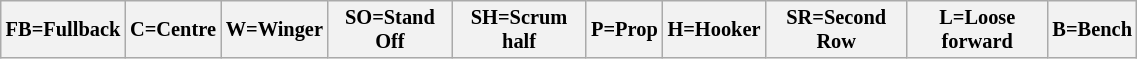<table class="wikitable"  style="font-size:85%; width:60%;">
<tr>
<th>FB=Fullback</th>
<th>C=Centre</th>
<th>W=Winger</th>
<th>SO=Stand Off</th>
<th>SH=Scrum half</th>
<th>P=Prop</th>
<th>H=Hooker</th>
<th>SR=Second Row</th>
<th>L=Loose forward</th>
<th>B=Bench</th>
</tr>
</table>
